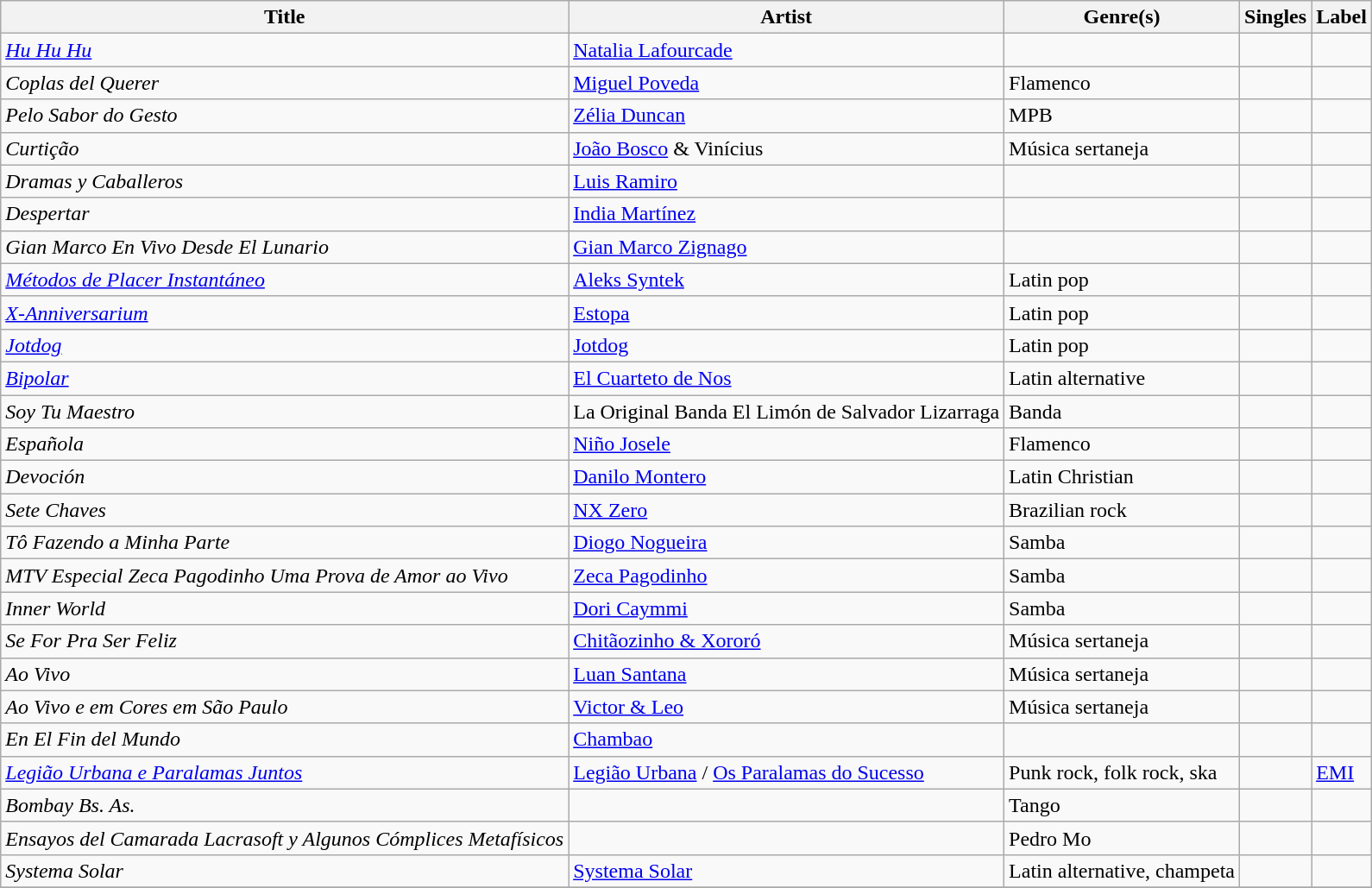<table class="wikitable sortable" style="text-align: left;">
<tr>
<th>Title</th>
<th>Artist</th>
<th>Genre(s)</th>
<th>Singles</th>
<th>Label</th>
</tr>
<tr>
<td><em><a href='#'>Hu Hu Hu</a></em></td>
<td><a href='#'>Natalia Lafourcade</a></td>
<td></td>
<td></td>
<td></td>
</tr>
<tr>
<td><em>Coplas del Querer</em></td>
<td><a href='#'>Miguel Poveda</a></td>
<td>Flamenco</td>
<td></td>
<td></td>
</tr>
<tr>
<td><em>Pelo Sabor do Gesto</em></td>
<td><a href='#'>Zélia Duncan</a></td>
<td>MPB</td>
<td></td>
<td></td>
</tr>
<tr>
<td><em>Curtição</em></td>
<td><a href='#'>João Bosco</a> & Vinícius</td>
<td>Música sertaneja</td>
<td></td>
<td></td>
</tr>
<tr>
<td><em>Dramas y Caballeros</em></td>
<td><a href='#'>Luis Ramiro</a></td>
<td></td>
<td></td>
<td></td>
</tr>
<tr>
<td><em>Despertar</em></td>
<td><a href='#'>India Martínez</a></td>
<td></td>
<td></td>
<td></td>
</tr>
<tr>
<td><em>Gian Marco En Vivo Desde El Lunario</em></td>
<td><a href='#'>Gian Marco Zignago</a></td>
<td></td>
<td></td>
<td></td>
</tr>
<tr>
<td><em><a href='#'>Métodos de Placer Instantáneo</a></em></td>
<td><a href='#'>Aleks Syntek</a></td>
<td>Latin pop</td>
<td></td>
<td></td>
</tr>
<tr>
<td><em><a href='#'>X-Anniversarium</a></em></td>
<td><a href='#'>Estopa</a></td>
<td>Latin pop</td>
<td></td>
<td></td>
</tr>
<tr>
<td><em><a href='#'>Jotdog</a></em></td>
<td><a href='#'>Jotdog</a></td>
<td>Latin pop</td>
<td></td>
<td></td>
</tr>
<tr>
<td><em><a href='#'>Bipolar</a></em></td>
<td><a href='#'>El Cuarteto de Nos</a></td>
<td>Latin alternative</td>
<td></td>
<td></td>
</tr>
<tr>
<td><em>Soy Tu Maestro</em></td>
<td>La Original Banda El Limón de Salvador Lizarraga</td>
<td>Banda</td>
<td></td>
<td></td>
</tr>
<tr>
<td><em>Española</em></td>
<td><a href='#'>Niño Josele</a></td>
<td>Flamenco</td>
<td></td>
<td></td>
</tr>
<tr>
<td><em>Devoción</em></td>
<td><a href='#'>Danilo Montero</a></td>
<td>Latin Christian</td>
<td></td>
<td></td>
</tr>
<tr>
<td><em>Sete Chaves</em></td>
<td><a href='#'>NX Zero</a></td>
<td>Brazilian rock</td>
<td></td>
<td></td>
</tr>
<tr>
<td><em>Tô Fazendo a Minha Parte</em></td>
<td><a href='#'>Diogo Nogueira</a></td>
<td>Samba</td>
<td></td>
<td></td>
</tr>
<tr>
<td><em>MTV Especial Zeca Pagodinho Uma Prova de Amor ao Vivo</em></td>
<td><a href='#'>Zeca Pagodinho</a></td>
<td>Samba</td>
<td></td>
<td></td>
</tr>
<tr>
<td><em>Inner World</em></td>
<td><a href='#'>Dori Caymmi</a></td>
<td>Samba</td>
<td></td>
<td></td>
</tr>
<tr>
<td><em>Se For Pra Ser Feliz</em></td>
<td><a href='#'>Chitãozinho & Xororó</a></td>
<td>Música sertaneja</td>
<td></td>
<td></td>
</tr>
<tr>
<td><em>Ao Vivo</em></td>
<td><a href='#'>Luan Santana</a></td>
<td>Música sertaneja</td>
<td></td>
<td></td>
</tr>
<tr>
<td><em>Ao Vivo e em Cores em São Paulo</em></td>
<td><a href='#'>Victor & Leo</a></td>
<td>Música sertaneja</td>
<td></td>
<td></td>
</tr>
<tr>
<td><em>En El Fin del Mundo</em></td>
<td><a href='#'>Chambao</a></td>
<td></td>
<td></td>
<td></td>
</tr>
<tr>
<td><em><a href='#'>Legião Urbana e Paralamas Juntos</a></em></td>
<td><a href='#'>Legião Urbana</a> / <a href='#'>Os Paralamas do Sucesso</a></td>
<td>Punk rock, folk rock, ska</td>
<td></td>
<td><a href='#'>EMI</a></td>
</tr>
<tr>
<td><em>Bombay Bs. As.</em></td>
<td></td>
<td>Tango</td>
<td></td>
<td></td>
</tr>
<tr>
<td><em>Ensayos del Camarada Lacrasoft y Algunos Cómplices Metafísicos</em></td>
<td></td>
<td>Pedro Mo</td>
<td></td>
<td></td>
</tr>
<tr>
<td><em>Systema Solar</em></td>
<td><a href='#'>Systema Solar</a></td>
<td>Latin alternative, champeta</td>
<td></td>
<td></td>
</tr>
<tr>
</tr>
</table>
